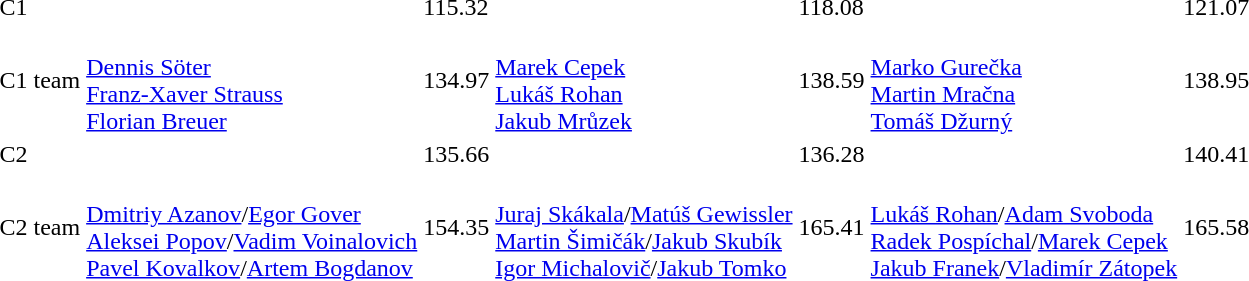<table>
<tr>
<td>C1</td>
<td></td>
<td>115.32</td>
<td></td>
<td>118.08</td>
<td></td>
<td>121.07</td>
</tr>
<tr>
<td>C1 team</td>
<td><br><a href='#'>Dennis Söter</a><br><a href='#'>Franz-Xaver Strauss</a><br><a href='#'>Florian Breuer</a></td>
<td>134.97</td>
<td><br><a href='#'>Marek Cepek</a><br><a href='#'>Lukáš Rohan</a><br><a href='#'>Jakub Mrůzek</a></td>
<td>138.59</td>
<td><br><a href='#'>Marko Gurečka</a><br><a href='#'>Martin Mračna</a><br><a href='#'>Tomáš Džurný</a></td>
<td>138.95</td>
</tr>
<tr>
<td>C2</td>
<td></td>
<td>135.66</td>
<td></td>
<td>136.28</td>
<td></td>
<td>140.41</td>
</tr>
<tr>
<td>C2 team</td>
<td><br><a href='#'>Dmitriy Azanov</a>/<a href='#'>Egor Gover</a><br><a href='#'>Aleksei Popov</a>/<a href='#'>Vadim Voinalovich</a><br><a href='#'>Pavel Kovalkov</a>/<a href='#'>Artem Bogdanov</a></td>
<td>154.35</td>
<td><br><a href='#'>Juraj Skákala</a>/<a href='#'>Matúš Gewissler</a><br><a href='#'>Martin Šimičák</a>/<a href='#'>Jakub Skubík</a><br><a href='#'>Igor Michalovič</a>/<a href='#'>Jakub Tomko</a></td>
<td>165.41</td>
<td><br><a href='#'>Lukáš Rohan</a>/<a href='#'>Adam Svoboda</a><br><a href='#'>Radek Pospíchal</a>/<a href='#'>Marek Cepek</a><br><a href='#'>Jakub Franek</a>/<a href='#'>Vladimír Zátopek</a></td>
<td>165.58</td>
</tr>
</table>
